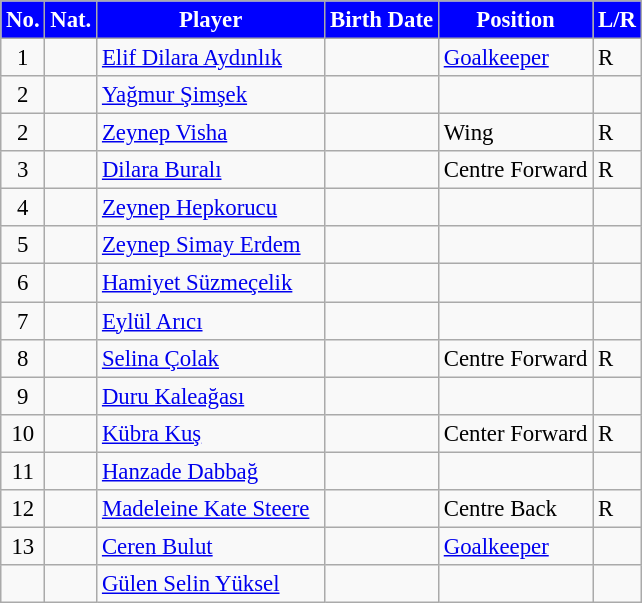<table class=wikitable bgcolor=blue cellpadding="3" cellspacing="0" border="1" style="font-size: 95%; border: 1px solid #CFB53B; border-collapse: collapse;">
<tr style="color: #FFFFFF;background:blue">
<td align=center><strong>No.</strong></td>
<td align=center><strong>Nat.</strong></td>
<td width=145; align=center><strong>Player</strong></td>
<td align=center><strong>Birth Date</strong></td>
<td align=center><strong>Position</strong></td>
<td align=center><strong>L/R</strong></td>
</tr>
<tr>
<td align=center>1</td>
<td align=center></td>
<td><a href='#'>Elif Dilara Aydınlık</a></td>
<td></td>
<td><a href='#'>Goalkeeper</a></td>
<td>R</td>
</tr>
<tr>
<td align=center>2</td>
<td align=center></td>
<td><a href='#'>Yağmur Şimşek</a></td>
<td></td>
<td></td>
<td></td>
</tr>
<tr>
<td align=center>2</td>
<td align=center></td>
<td><a href='#'>Zeynep Visha</a></td>
<td></td>
<td>Wing</td>
<td>R</td>
</tr>
<tr>
<td align=center>3</td>
<td align=center></td>
<td><a href='#'>Dilara Buralı</a></td>
<td></td>
<td>Centre Forward</td>
<td>R</td>
</tr>
<tr>
<td align=center>4</td>
<td align=center></td>
<td><a href='#'>Zeynep Hepkorucu</a></td>
<td></td>
<td></td>
<td></td>
</tr>
<tr>
<td align=center>5</td>
<td align=center></td>
<td><a href='#'>Zeynep Simay Erdem</a></td>
<td></td>
<td></td>
<td></td>
</tr>
<tr>
<td align=center>6</td>
<td align=center></td>
<td><a href='#'>Hamiyet Süzmeçelik</a></td>
<td></td>
<td></td>
<td></td>
</tr>
<tr>
<td align=center>7</td>
<td align=center></td>
<td><a href='#'>Eylül Arıcı</a></td>
<td></td>
<td></td>
<td></td>
</tr>
<tr>
<td align=center>8</td>
<td align=center></td>
<td><a href='#'>Selina Çolak</a></td>
<td></td>
<td>Centre Forward</td>
<td>R</td>
</tr>
<tr>
<td align=center>9</td>
<td align=center></td>
<td><a href='#'>Duru Kaleağası</a></td>
<td></td>
<td></td>
<td></td>
</tr>
<tr>
<td align=center>10</td>
<td align=center></td>
<td><a href='#'>Kübra Kuş</a></td>
<td></td>
<td>Center Forward</td>
<td>R</td>
</tr>
<tr>
<td align=center>11</td>
<td align=center></td>
<td><a href='#'>Hanzade Dabbağ</a></td>
<td></td>
<td></td>
<td></td>
</tr>
<tr>
<td align=center>12</td>
<td align=center></td>
<td><a href='#'>Madeleine Kate Steere</a></td>
<td></td>
<td>Centre Back</td>
<td>R</td>
</tr>
<tr>
<td align=center>13</td>
<td align=center></td>
<td><a href='#'>Ceren Bulut</a></td>
<td></td>
<td><a href='#'>Goalkeeper</a></td>
<td></td>
</tr>
<tr>
<td align=center></td>
<td align=center></td>
<td><a href='#'>Gülen Selin Yüksel</a></td>
<td></td>
<td></td>
<td></td>
</tr>
</table>
